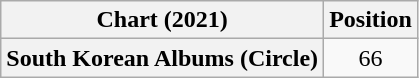<table class="wikitable plainrowheaders" style="text-align:center">
<tr>
<th scope="col">Chart (2021)</th>
<th scope="col">Position</th>
</tr>
<tr>
<th scope="row">South Korean Albums (Circle)</th>
<td>66</td>
</tr>
</table>
